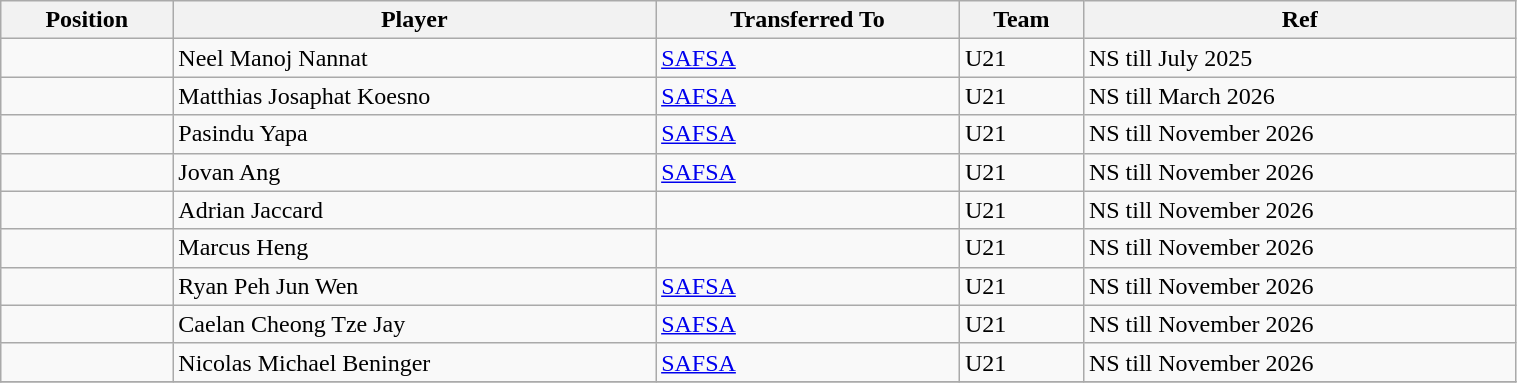<table class="wikitable sortable" style="width:80%; text-align:center; font-size:100%; text-align:left;">
<tr>
<th><strong>Position</strong></th>
<th><strong>Player</strong></th>
<th><strong>Transferred To</strong></th>
<th><strong>Team</strong></th>
<th><strong>Ref</strong></th>
</tr>
<tr>
<td></td>
<td> Neel Manoj Nannat</td>
<td> <a href='#'>SAFSA</a></td>
<td>U21</td>
<td>NS till July 2025</td>
</tr>
<tr>
<td></td>
<td> Matthias Josaphat Koesno</td>
<td> <a href='#'>SAFSA</a></td>
<td>U21</td>
<td>NS till March 2026</td>
</tr>
<tr>
<td></td>
<td> Pasindu Yapa</td>
<td> <a href='#'>SAFSA</a></td>
<td>U21</td>
<td>NS till November 2026</td>
</tr>
<tr>
<td></td>
<td> Jovan Ang</td>
<td> <a href='#'>SAFSA</a></td>
<td>U21</td>
<td>NS till November 2026</td>
</tr>
<tr>
<td></td>
<td> Adrian Jaccard</td>
<td></td>
<td>U21</td>
<td>NS till November 2026</td>
</tr>
<tr>
<td></td>
<td> Marcus Heng</td>
<td></td>
<td>U21</td>
<td>NS till November 2026</td>
</tr>
<tr>
<td></td>
<td> Ryan Peh Jun Wen</td>
<td> <a href='#'>SAFSA</a></td>
<td>U21</td>
<td>NS till November 2026</td>
</tr>
<tr>
<td></td>
<td> Caelan Cheong Tze Jay</td>
<td> <a href='#'>SAFSA</a></td>
<td>U21</td>
<td>NS till November 2026</td>
</tr>
<tr>
<td></td>
<td> Nicolas Michael Beninger</td>
<td> <a href='#'>SAFSA</a></td>
<td>U21</td>
<td>NS till November 2026</td>
</tr>
<tr>
</tr>
</table>
